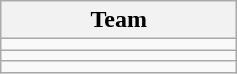<table class="wikitable" style="display:inline-table;">
<tr>
<th width=150>Team</th>
</tr>
<tr>
<td></td>
</tr>
<tr>
<td></td>
</tr>
<tr>
<td></td>
</tr>
</table>
